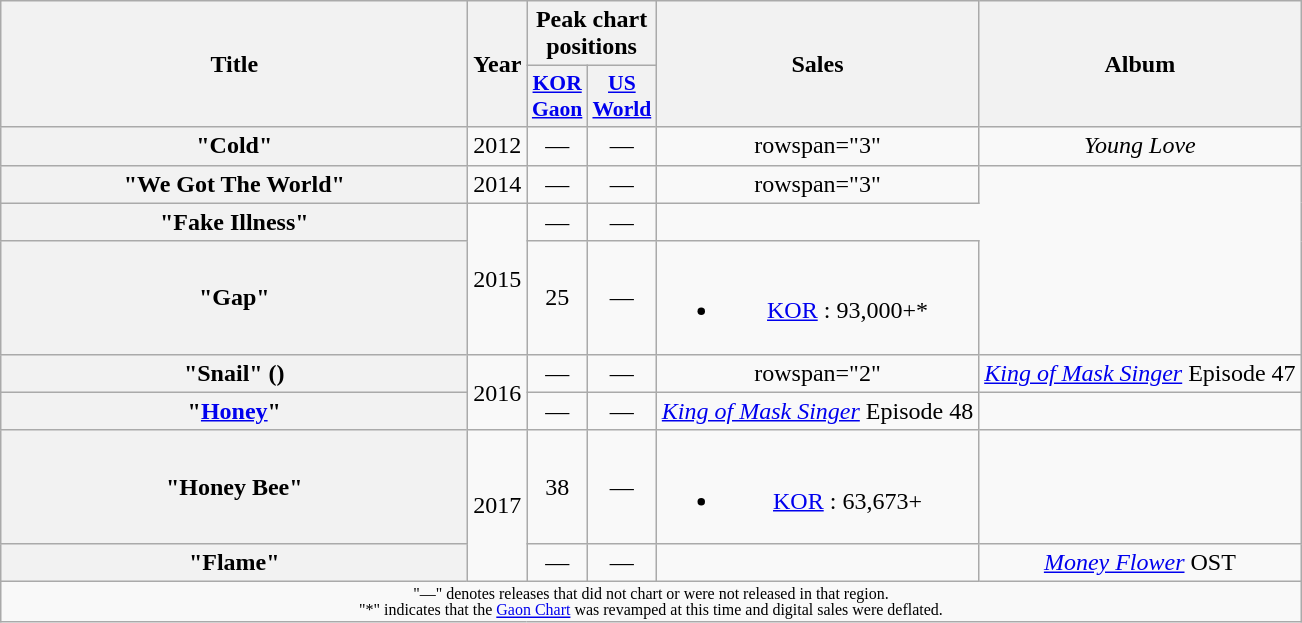<table class="wikitable plainrowheaders" style="text-align:center">
<tr>
<th scope="col" rowspan="2" style="width:19em">Title</th>
<th scope="col" rowspan="2">Year</th>
<th scope="col" colspan="2">Peak chart positions</th>
<th scope="col" rowspan="2">Sales</th>
<th scope="col" rowspan="2">Album</th>
</tr>
<tr>
<th style="text-align:center; width:30px; font-size:90%"><a href='#'>KOR<br>Gaon</a><br></th>
<th style="text-align:center; width:30px; font-size:90%"><a href='#'>US<br>World</a></th>
</tr>
<tr>
<th scope="row">"Cold"<br></th>
<td>2012</td>
<td>—</td>
<td>—</td>
<td>rowspan="3" </td>
<td><em>Young Love</em></td>
</tr>
<tr>
<th scope="row">"We Got The World"<br></th>
<td>2014</td>
<td>—</td>
<td>—</td>
<td>rowspan="3" </td>
</tr>
<tr>
<th scope="row">"Fake Illness"<br></th>
<td rowspan="2">2015</td>
<td>—</td>
<td>—</td>
</tr>
<tr>
<th scope="row">"Gap"<br></th>
<td>25</td>
<td>—</td>
<td><br><ul><li><a href='#'>KOR</a> : 93,000+*</li></ul></td>
</tr>
<tr>
<th scope="row">"Snail" ()<br></th>
<td rowspan="2">2016</td>
<td>—</td>
<td>—</td>
<td>rowspan="2" </td>
<td><em><a href='#'>King of Mask Singer</a></em> Episode 47</td>
</tr>
<tr>
<th scope="row">"<a href='#'>Honey</a>"<br></th>
<td>—</td>
<td>—</td>
<td><em><a href='#'>King of Mask Singer</a></em> Episode 48</td>
</tr>
<tr>
<th scope="row">"Honey Bee"<br></th>
<td rowspan="2">2017</td>
<td>38</td>
<td>—</td>
<td><br><ul><li><a href='#'>KOR</a> : 63,673+</li></ul></td>
<td></td>
</tr>
<tr>
<th scope="row">"Flame"<br></th>
<td>—</td>
<td>—</td>
<td></td>
<td><em><a href='#'>Money Flower</a></em> OST</td>
</tr>
<tr>
<td colspan="6" style="text-align:center; font-size:8pt">"—" denotes releases that did not chart or were not released in that region.<br>"*" indicates that the <a href='#'>Gaon Chart</a> was revamped at this time and digital sales were deflated.</td>
</tr>
</table>
